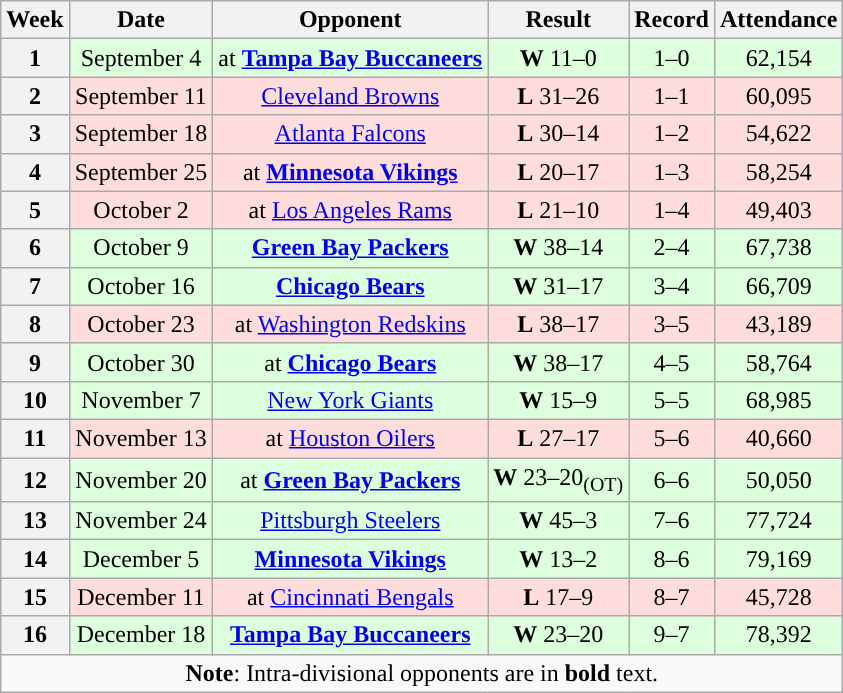<table class="wikitable" style="text-align:center;">
<tr>
<th>Week</th>
<th>Date</th>
<th>Opponent</th>
<th>Result</th>
<th>Record</th>
<th>Attendance</th>
</tr>
<tr style="background: #ddffdd;">
<th>1</th>
<td>September 4</td>
<td>at <strong><a href='#'>Tampa Bay Buccaneers</a></strong></td>
<td><strong>W</strong> 11–0</td>
<td>1–0</td>
<td>62,154</td>
</tr>
<tr style="background: #ffdddd;">
<th>2</th>
<td>September 11</td>
<td><a href='#'>Cleveland Browns</a></td>
<td><strong>L</strong> 31–26</td>
<td>1–1</td>
<td>60,095</td>
</tr>
<tr style="background: #ffdddd;">
<th>3</th>
<td>September 18</td>
<td><a href='#'>Atlanta Falcons</a></td>
<td><strong>L</strong> 30–14</td>
<td>1–2</td>
<td>54,622</td>
</tr>
<tr style="background: #ffdddd;">
<th>4</th>
<td>September 25</td>
<td>at <strong><a href='#'>Minnesota Vikings</a></strong></td>
<td><strong>L</strong> 20–17</td>
<td>1–3</td>
<td>58,254</td>
</tr>
<tr style="background: #ffdddd;">
<th>5</th>
<td>October 2</td>
<td>at <a href='#'>Los Angeles Rams</a></td>
<td><strong>L</strong> 21–10</td>
<td>1–4</td>
<td>49,403</td>
</tr>
<tr style="background: #ddffdd;">
<th>6</th>
<td>October 9</td>
<td><strong><a href='#'>Green Bay Packers</a></strong></td>
<td><strong>W</strong> 38–14</td>
<td>2–4</td>
<td>67,738</td>
</tr>
<tr style="background: #ddffdd;">
<th>7</th>
<td>October 16</td>
<td><strong><a href='#'>Chicago Bears</a></strong></td>
<td><strong>W</strong> 31–17</td>
<td>3–4</td>
<td>66,709</td>
</tr>
<tr style="background: #ffdddd;">
<th>8</th>
<td>October 23</td>
<td>at <a href='#'>Washington Redskins</a></td>
<td><strong>L</strong> 38–17</td>
<td>3–5</td>
<td>43,189</td>
</tr>
<tr style="background: #ddffdd;">
<th>9</th>
<td>October 30</td>
<td>at <strong><a href='#'>Chicago Bears</a></strong></td>
<td><strong>W</strong> 38–17</td>
<td>4–5</td>
<td>58,764</td>
</tr>
<tr style="background: #ddffdd;">
<th>10</th>
<td>November 7</td>
<td><a href='#'>New York Giants</a></td>
<td><strong>W</strong> 15–9</td>
<td>5–5</td>
<td>68,985</td>
</tr>
<tr style="background: #ffdddd;">
<th>11</th>
<td>November 13</td>
<td>at <a href='#'>Houston Oilers</a></td>
<td><strong>L</strong> 27–17</td>
<td>5–6</td>
<td>40,660</td>
</tr>
<tr style="background: #ddffdd;">
<th>12</th>
<td>November 20</td>
<td>at <strong><a href='#'>Green Bay Packers</a></strong></td>
<td><strong>W</strong> 23–20<sub>(OT)</sub></td>
<td>6–6</td>
<td>50,050</td>
</tr>
<tr style="background: #ddffdd;">
<th>13</th>
<td>November 24</td>
<td><a href='#'>Pittsburgh Steelers</a></td>
<td><strong>W</strong> 45–3</td>
<td>7–6</td>
<td>77,724</td>
</tr>
<tr style="background: #ddffdd;">
<th>14</th>
<td>December 5</td>
<td><strong><a href='#'>Minnesota Vikings</a></strong></td>
<td><strong>W</strong> 13–2</td>
<td>8–6</td>
<td>79,169</td>
</tr>
<tr style="background: #ffdddd;">
<th>15</th>
<td>December 11</td>
<td>at <a href='#'>Cincinnati Bengals</a></td>
<td><strong>L</strong> 17–9</td>
<td>8–7</td>
<td>45,728</td>
</tr>
<tr style="background: #ddffdd;">
<th>16</th>
<td>December 18</td>
<td><strong><a href='#'>Tampa Bay Buccaneers</a></strong></td>
<td><strong>W</strong> 23–20</td>
<td>9–7</td>
<td>78,392</td>
</tr>
<tr>
<td colspan="6"><strong>Note</strong>: Intra-divisional opponents are in <strong>bold</strong> text.</td>
</tr>
</table>
